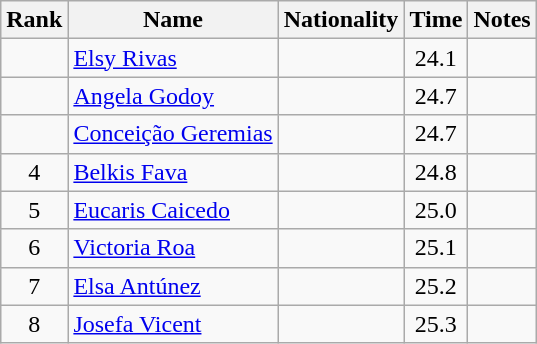<table class="wikitable sortable" style="text-align:center">
<tr>
<th>Rank</th>
<th>Name</th>
<th>Nationality</th>
<th>Time</th>
<th>Notes</th>
</tr>
<tr>
<td></td>
<td align=left><a href='#'>Elsy Rivas</a></td>
<td align=left></td>
<td>24.1</td>
<td></td>
</tr>
<tr>
<td></td>
<td align=left><a href='#'>Angela Godoy</a></td>
<td align=left></td>
<td>24.7</td>
<td></td>
</tr>
<tr>
<td></td>
<td align=left><a href='#'>Conceição Geremias</a></td>
<td align=left></td>
<td>24.7</td>
<td></td>
</tr>
<tr>
<td>4</td>
<td align=left><a href='#'>Belkis Fava</a></td>
<td align=left></td>
<td>24.8</td>
<td></td>
</tr>
<tr>
<td>5</td>
<td align=left><a href='#'>Eucaris Caicedo</a></td>
<td align=left></td>
<td>25.0</td>
<td></td>
</tr>
<tr>
<td>6</td>
<td align=left><a href='#'>Victoria Roa</a></td>
<td align=left></td>
<td>25.1</td>
<td></td>
</tr>
<tr>
<td>7</td>
<td align=left><a href='#'>Elsa Antúnez</a></td>
<td align=left></td>
<td>25.2</td>
<td></td>
</tr>
<tr>
<td>8</td>
<td align=left><a href='#'>Josefa Vicent</a></td>
<td align=left></td>
<td>25.3</td>
<td></td>
</tr>
</table>
